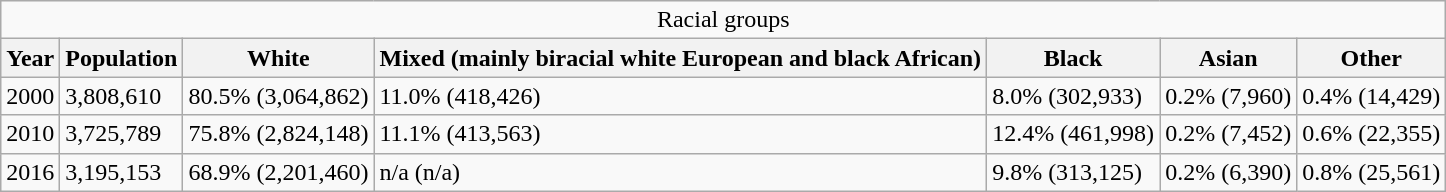<table style="float:center;" class="wikitable">
<tr>
<td colspan="7" style="text-align: center;">Racial groups</td>
</tr>
<tr>
<th>Year</th>
<th>Population</th>
<th>White</th>
<th>Mixed (mainly biracial white European and black African)</th>
<th>Black</th>
<th>Asian</th>
<th>Other</th>
</tr>
<tr>
<td>2000</td>
<td>3,808,610</td>
<td>80.5% (3,064,862)</td>
<td>11.0% (418,426)</td>
<td>8.0% (302,933)</td>
<td>0.2% (7,960)</td>
<td>0.4% (14,429)</td>
</tr>
<tr>
<td>2010</td>
<td>3,725,789</td>
<td>75.8% (2,824,148)</td>
<td>11.1% (413,563)</td>
<td>12.4% (461,998)</td>
<td>0.2% (7,452)</td>
<td>0.6% (22,355)</td>
</tr>
<tr>
<td>2016</td>
<td>3,195,153</td>
<td>68.9% (2,201,460)</td>
<td>n/a (n/a)</td>
<td>9.8% (313,125)</td>
<td>0.2% (6,390)</td>
<td>0.8% (25,561)</td>
</tr>
</table>
